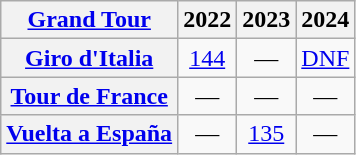<table class="wikitable plainrowheaders">
<tr>
<th scope="col"><a href='#'>Grand Tour</a></th>
<th scope="col">2022</th>
<th scope="col">2023</th>
<th>2024</th>
</tr>
<tr style="text-align:center;">
<th scope="row"> <a href='#'>Giro d'Italia</a></th>
<td><a href='#'>144</a></td>
<td>—</td>
<td><a href='#'>DNF</a></td>
</tr>
<tr style="text-align:center;">
<th scope="row"> <a href='#'>Tour de France</a></th>
<td>—</td>
<td>—</td>
<td>—</td>
</tr>
<tr style="text-align:center;">
<th scope="row"> <a href='#'>Vuelta a España</a></th>
<td>—</td>
<td><a href='#'>135</a></td>
<td>—</td>
</tr>
</table>
